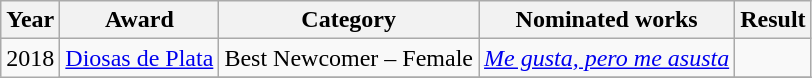<table class="wikitable plainrowheaders">
<tr>
<th scope="col">Year</th>
<th scope="col">Award</th>
<th scope="col">Category</th>
<th scope="col">Nominated works</th>
<th scope="col">Result</th>
</tr>
<tr>
<td rowspan="10">2018</td>
<td rowspan="1"><a href='#'>Diosas de Plata</a></td>
<td>Best Newcomer – Female</td>
<td><em><a href='#'>Me gusta, pero me asusta</a></em></td>
<td></td>
</tr>
<tr>
</tr>
</table>
